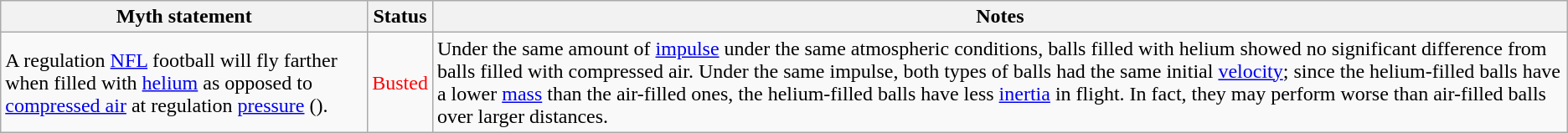<table class="wikitable plainrowheaders">
<tr>
<th>Myth statement</th>
<th>Status</th>
<th>Notes</th>
</tr>
<tr>
<td>A regulation <a href='#'>NFL</a> football will fly farther when filled with <a href='#'>helium</a> as opposed to <a href='#'>compressed air</a> at regulation <a href='#'>pressure</a> ().</td>
<td style="color:red">Busted</td>
<td>Under the same amount of <a href='#'>impulse</a> under the same atmospheric conditions, balls filled with helium showed no significant difference from balls filled with compressed air. Under the same impulse, both types of balls had the same initial <a href='#'>velocity</a>; since the helium-filled balls have a lower <a href='#'>mass</a> than the air-filled ones, the helium-filled balls have less <a href='#'>inertia</a> in flight. In fact, they may perform worse than air-filled balls over larger distances.</td>
</tr>
</table>
